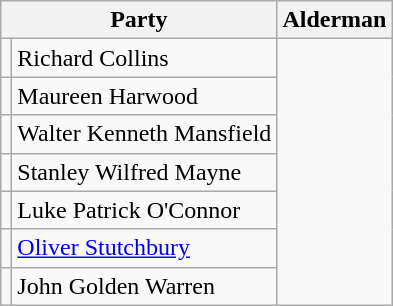<table class="wikitable">
<tr>
<th colspan="2">Party</th>
<th>Alderman</th>
</tr>
<tr>
<td></td>
<td>Richard Collins</td>
</tr>
<tr>
<td></td>
<td>Maureen Harwood</td>
</tr>
<tr>
<td></td>
<td>Walter Kenneth Mansfield</td>
</tr>
<tr>
<td></td>
<td>Stanley Wilfred Mayne</td>
</tr>
<tr>
<td></td>
<td>Luke Patrick O'Connor</td>
</tr>
<tr>
<td></td>
<td><a href='#'>Oliver Stutchbury</a></td>
</tr>
<tr>
<td></td>
<td>John Golden Warren</td>
</tr>
</table>
